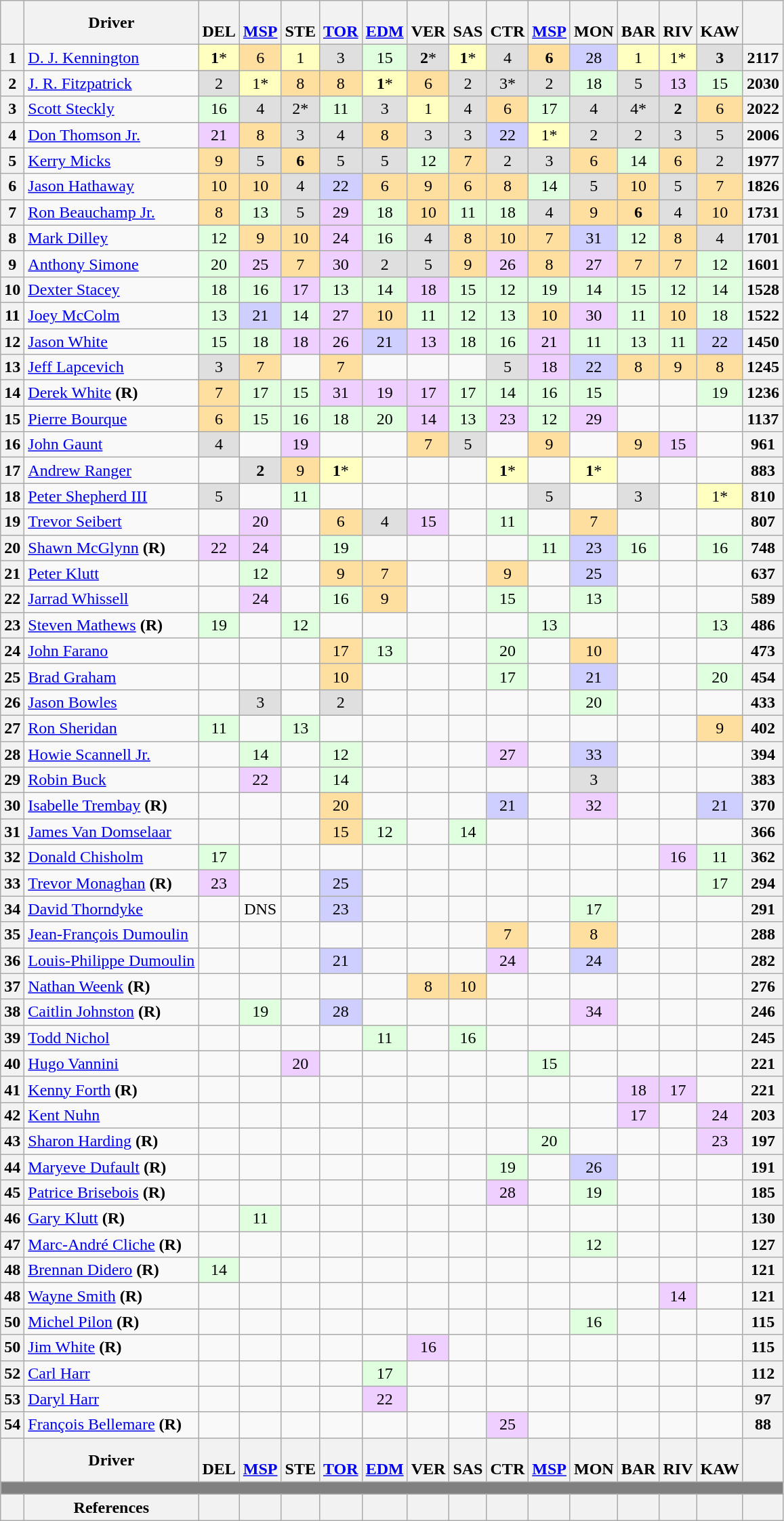<table class="wikitable" style="text-align:center">
<tr>
<th></th>
<th>Driver</th>
<th><br>DEL</th>
<th><br><a href='#'>MSP</a></th>
<th><br>STE</th>
<th><br><a href='#'>TOR</a></th>
<th><br><a href='#'>EDM</a></th>
<th><br>VER</th>
<th><br>SAS</th>
<th><br>CTR</th>
<th><br><a href='#'>MSP</a></th>
<th><br>MON</th>
<th><br>BAR</th>
<th><br>RIV</th>
<th><br>KAW</th>
<th></th>
</tr>
<tr>
<th>1</th>
<td align=left><a href='#'>D. J. Kennington</a></td>
<td style="background:#FFFFBF;"><strong>1</strong>*</td>
<td style="background:#FFDF9F;">6</td>
<td style="background:#FFFFBF;">1</td>
<td style="background:#DFDFDF;">3</td>
<td style="background:#DFFFDF;">15</td>
<td style="background:#DFDFDF;"><strong>2</strong>*</td>
<td style="background:#FFFFBF;"><strong>1</strong>*</td>
<td style="background:#DFDFDF;">4</td>
<td style="background:#FFDF9F;"><strong>6</strong></td>
<td style="background:#CFCFFF;">28</td>
<td style="background:#FFFFBF;">1</td>
<td style="background:#FFFFBF;">1*</td>
<td style="background:#DFDFDF;"><strong>3</strong></td>
<th>2117</th>
</tr>
<tr>
<th>2</th>
<td align=left><a href='#'>J. R. Fitzpatrick</a></td>
<td style="background:#DFDFDF;">2</td>
<td style="background:#FFFFBF;">1*</td>
<td style="background:#FFDF9F;">8</td>
<td style="background:#FFDF9F;">8</td>
<td style="background:#FFFFBF;"><strong>1</strong>*</td>
<td style="background:#FFDF9F;">6</td>
<td style="background:#DFDFDF;">2</td>
<td style="background:#DFDFDF;">3*</td>
<td style="background:#DFDFDF;">2</td>
<td style="background:#DFFFDF;">18</td>
<td style="background:#DFDFDF;">5</td>
<td style="background:#EFCFFF;">13</td>
<td style="background:#DFFFDF;">15</td>
<th>2030</th>
</tr>
<tr>
<th>3</th>
<td align=left><a href='#'>Scott Steckly</a></td>
<td style="background:#DFFFDF;">16</td>
<td style="background:#DFDFDF;">4</td>
<td style="background:#DFDFDF;">2*</td>
<td style="background:#DFFFDF;">11</td>
<td style="background:#DFDFDF;">3</td>
<td style="background:#FFFFBF;">1</td>
<td style="background:#DFDFDF;">4</td>
<td style="background:#FFDF9F;">6</td>
<td style="background:#DFFFDF;">17</td>
<td style="background:#DFDFDF;">4</td>
<td style="background:#DFDFDF;">4*</td>
<td style="background:#DFDFDF;"><strong>2</strong></td>
<td style="background:#FFDF9F;">6</td>
<th>2022</th>
</tr>
<tr>
<th>4</th>
<td align=left><a href='#'>Don Thomson Jr.</a></td>
<td style="background:#EFCFFF;">21</td>
<td style="background:#FFDF9F;">8</td>
<td style="background:#DFDFDF;">3</td>
<td style="background:#DFDFDF;">4</td>
<td style="background:#FFDF9F;">8</td>
<td style="background:#DFDFDF;">3</td>
<td style="background:#DFDFDF;">3</td>
<td style="background:#CFCFFF;">22</td>
<td style="background:#FFFFBF;">1*</td>
<td style="background:#DFDFDF;">2</td>
<td style="background:#DFDFDF;">2</td>
<td style="background:#DFDFDF;">3</td>
<td style="background:#DFDFDF;">5</td>
<th>2006</th>
</tr>
<tr>
<th>5</th>
<td align=left><a href='#'>Kerry Micks</a></td>
<td style="background:#FFDF9F;">9</td>
<td style="background:#DFDFDF;">5</td>
<td style="background:#FFDF9F;"><strong>6</strong></td>
<td style="background:#DFDFDF;">5</td>
<td style="background:#DFDFDF;">5</td>
<td style="background:#DFFFDF;">12</td>
<td style="background:#FFDF9F;">7</td>
<td style="background:#DFDFDF;">2</td>
<td style="background:#DFDFDF;">3</td>
<td style="background:#FFDF9F;">6</td>
<td style="background:#DFFFDF;">14</td>
<td style="background:#FFDF9F;">6</td>
<td style="background:#DFDFDF;">2</td>
<th>1977</th>
</tr>
<tr>
<th>6</th>
<td align=left><a href='#'>Jason Hathaway</a></td>
<td style="background:#FFDF9F;">10</td>
<td style="background:#FFDF9F;">10</td>
<td style="background:#DFDFDF;">4</td>
<td style="background:#CFCFFF;">22</td>
<td style="background:#FFDF9F;">6</td>
<td style="background:#FFDF9F;">9</td>
<td style="background:#FFDF9F;">6</td>
<td style="background:#FFDF9F;">8</td>
<td style="background:#DFFFDF;">14</td>
<td style="background:#DFDFDF;">5</td>
<td style="background:#FFDF9F;">10</td>
<td style="background:#DFDFDF;">5</td>
<td style="background:#FFDF9F;">7</td>
<th>1826</th>
</tr>
<tr>
<th>7</th>
<td align=left><a href='#'>Ron Beauchamp Jr.</a></td>
<td style="background:#FFDF9F;">8</td>
<td style="background:#DFFFDF;">13</td>
<td style="background:#DFDFDF;">5</td>
<td style="background:#EFCFFF;">29</td>
<td style="background:#DFFFDF;">18</td>
<td style="background:#FFDF9F;">10</td>
<td style="background:#DFFFDF;">11</td>
<td style="background:#DFFFDF;">18</td>
<td style="background:#DFDFDF;">4</td>
<td style="background:#FFDF9F;">9</td>
<td style="background:#FFDF9F;"><strong>6</strong></td>
<td style="background:#DFDFDF;">4</td>
<td style="background:#FFDF9F;">10</td>
<th>1731</th>
</tr>
<tr>
<th>8</th>
<td align=left><a href='#'>Mark Dilley</a></td>
<td style="background:#DFFFDF;">12</td>
<td style="background:#FFDF9F;">9</td>
<td style="background:#FFDF9F;">10</td>
<td style="background:#EFCFFF;">24</td>
<td style="background:#DFFFDF;">16</td>
<td style="background:#DFDFDF;">4</td>
<td style="background:#FFDF9F;">8</td>
<td style="background:#FFDF9F;">10</td>
<td style="background:#FFDF9F;">7</td>
<td style="background:#CFCFFF;">31</td>
<td style="background:#DFFFDF;">12</td>
<td style="background:#FFDF9F;">8</td>
<td style="background:#DFDFDF;">4</td>
<th>1701</th>
</tr>
<tr>
<th>9</th>
<td align=left><a href='#'>Anthony Simone</a></td>
<td style="background:#DFFFDF;">20</td>
<td style="background:#EFCFFF;">25</td>
<td style="background:#FFDF9F;">7</td>
<td style="background:#EFCFFF;">30</td>
<td style="background:#DFDFDF;">2</td>
<td style="background:#DFDFDF;">5</td>
<td style="background:#FFDF9F;">9</td>
<td style="background:#EFCFFF;">26</td>
<td style="background:#FFDF9F;">8</td>
<td style="background:#EFCFFF;">27</td>
<td style="background:#FFDF9F;">7</td>
<td style="background:#FFDF9F;">7</td>
<td style="background:#DFFFDF;">12</td>
<th>1601</th>
</tr>
<tr>
<th>10</th>
<td align=left><a href='#'>Dexter Stacey</a></td>
<td style="background:#DFFFDF;">18</td>
<td style="background:#DFFFDF;">16</td>
<td style="background:#EFCFFF;">17</td>
<td style="background:#DFFFDF;">13</td>
<td style="background:#DFFFDF;">14</td>
<td style="background:#EFCFFF;">18</td>
<td style="background:#DFFFDF;">15</td>
<td style="background:#DFFFDF;">12</td>
<td style="background:#DFFFDF;">19</td>
<td style="background:#DFFFDF;">14</td>
<td style="background:#DFFFDF;">15</td>
<td style="background:#DFFFDF;">12</td>
<td style="background:#DFFFDF;">14</td>
<th>1528</th>
</tr>
<tr>
<th>11</th>
<td align=left><a href='#'>Joey McColm</a></td>
<td style="background:#DFFFDF;">13</td>
<td style="background:#CFCFFF;">21</td>
<td style="background:#DFFFDF;">14</td>
<td style="background:#EFCFFF;">27</td>
<td style="background:#FFDF9F;">10</td>
<td style="background:#DFFFDF;">11</td>
<td style="background:#DFFFDF;">12</td>
<td style="background:#DFFFDF;">13</td>
<td style="background:#FFDF9F;">10</td>
<td style="background:#EFCFFF;">30</td>
<td style="background:#DFFFDF;">11</td>
<td style="background:#FFDF9F;">10</td>
<td style="background:#DFFFDF;">18</td>
<th>1522</th>
</tr>
<tr>
<th>12</th>
<td align=left><a href='#'>Jason White</a></td>
<td style="background:#DFFFDF;">15</td>
<td style="background:#DFFFDF;">18</td>
<td style="background:#EFCFFF;">18</td>
<td style="background:#EFCFFF;">26</td>
<td style="background:#CFCFFF;">21</td>
<td style="background:#EFCFFF;">13</td>
<td style="background:#DFFFDF;">18</td>
<td style="background:#DFFFDF;">16</td>
<td style="background:#EFCFFF;">21</td>
<td style="background:#DFFFDF;">11</td>
<td style="background:#DFFFDF;">13</td>
<td style="background:#DFFFDF;">11</td>
<td style="background:#CFCFFF;">22</td>
<th>1450</th>
</tr>
<tr>
<th>13</th>
<td align=left><a href='#'>Jeff Lapcevich</a></td>
<td style="background:#DFDFDF;">3</td>
<td style="background:#FFDF9F;">7</td>
<td></td>
<td style="background:#FFDF9F;">7</td>
<td></td>
<td></td>
<td></td>
<td style="background:#DFDFDF;">5</td>
<td style="background:#EFCFFF;">18</td>
<td style="background:#CFCFFF;">22</td>
<td style="background:#FFDF9F;">8</td>
<td style="background:#FFDF9F;">9</td>
<td style="background:#FFDF9F;">8</td>
<th>1245</th>
</tr>
<tr>
<th>14</th>
<td align=left><a href='#'>Derek White</a> <strong>(R)</strong></td>
<td style="background:#FFDF9F;">7</td>
<td style="background:#DFFFDF;">17</td>
<td style="background:#DFFFDF;">15</td>
<td style="background:#EFCFFF;">31</td>
<td style="background:#EFCFFF;">19</td>
<td style="background:#EFCFFF;">17</td>
<td style="background:#DFFFDF;">17</td>
<td style="background:#DFFFDF;">14</td>
<td style="background:#DFFFDF;">16</td>
<td style="background:#DFFFDF;">15</td>
<td></td>
<td></td>
<td style="background:#DFFFDF;">19</td>
<th>1236</th>
</tr>
<tr>
<th>15</th>
<td align=left><a href='#'>Pierre Bourque</a></td>
<td style="background:#FFDF9F;">6</td>
<td style="background:#DFFFDF;">15</td>
<td style="background:#DFFFDF;">16</td>
<td style="background:#DFFFDF;">18</td>
<td style="background:#DFFFDF;">20</td>
<td style="background:#EFCFFF;">14</td>
<td style="background:#DFFFDF;">13</td>
<td style="background:#EFCFFF;">23</td>
<td style="background:#DFFFDF;">12</td>
<td style="background:#EFCFFF;">29</td>
<td></td>
<td></td>
<td></td>
<th>1137</th>
</tr>
<tr>
<th>16</th>
<td align=left><a href='#'>John Gaunt</a></td>
<td style="background:#DFDFDF;">4</td>
<td></td>
<td style="background:#EFCFFF;">19</td>
<td></td>
<td></td>
<td style="background:#FFDF9F;">7</td>
<td style="background:#DFDFDF;">5</td>
<td></td>
<td style="background:#FFDF9F;">9</td>
<td></td>
<td style="background:#FFDF9F;">9</td>
<td style="background:#EFCFFF;">15</td>
<td></td>
<th>961</th>
</tr>
<tr>
<th>17</th>
<td align=left><a href='#'>Andrew Ranger</a></td>
<td></td>
<td style="background:#DFDFDF;"><strong>2</strong></td>
<td style="background:#FFDF9F;">9</td>
<td style="background:#FFFFBF;"><strong>1</strong>*</td>
<td></td>
<td></td>
<td></td>
<td style="background:#FFFFBF;"><strong>1</strong>*</td>
<td></td>
<td style="background:#FFFFBF;"><strong>1</strong>*</td>
<td></td>
<td></td>
<td></td>
<th>883</th>
</tr>
<tr>
<th>18</th>
<td align=left><a href='#'>Peter Shepherd III</a></td>
<td style="background:#DFDFDF;">5</td>
<td></td>
<td style="background:#DFFFDF;">11</td>
<td></td>
<td></td>
<td></td>
<td></td>
<td></td>
<td style="background:#DFDFDF;">5</td>
<td></td>
<td style="background:#DFDFDF;">3</td>
<td></td>
<td style="background:#FFFFBF;">1*</td>
<th>810</th>
</tr>
<tr>
<th>19</th>
<td align=left><a href='#'>Trevor Seibert</a></td>
<td></td>
<td style="background:#EFCFFF;">20</td>
<td></td>
<td style="background:#FFDF9F;">6</td>
<td style="background:#DFDFDF;">4</td>
<td style="background:#EFCFFF;">15</td>
<td></td>
<td style="background:#DFFFDF;">11</td>
<td></td>
<td style="background:#FFDF9F;">7</td>
<td></td>
<td></td>
<td></td>
<th>807</th>
</tr>
<tr>
<th>20</th>
<td align=left><a href='#'>Shawn McGlynn</a> <strong>(R)</strong></td>
<td style="background:#EFCFFF;">22</td>
<td style="background:#EFCFFF;">24</td>
<td></td>
<td style="background:#DFFFDF;">19</td>
<td></td>
<td></td>
<td></td>
<td></td>
<td style="background:#DFFFDF;">11</td>
<td style="background:#CFCFFF;">23</td>
<td style="background:#DFFFDF;">16</td>
<td></td>
<td style="background:#DFFFDF;">16</td>
<th>748</th>
</tr>
<tr>
<th>21</th>
<td align=left><a href='#'>Peter Klutt</a></td>
<td></td>
<td style="background:#DFFFDF;">12</td>
<td></td>
<td style="background:#FFDF9F;">9</td>
<td style="background:#FFDF9F;">7</td>
<td></td>
<td></td>
<td style="background:#FFDF9F;">9</td>
<td></td>
<td style="background:#CFCFFF;">25</td>
<td></td>
<td></td>
<td></td>
<th>637</th>
</tr>
<tr>
<th>22</th>
<td align=left><a href='#'>Jarrad Whissell</a></td>
<td></td>
<td style="background:#EFCFFF;">24</td>
<td></td>
<td style="background:#DFFFDF;">16</td>
<td style="background:#FFDF9F;">9</td>
<td></td>
<td></td>
<td style="background:#DFFFDF;">15</td>
<td></td>
<td style="background:#DFFFDF;">13</td>
<td></td>
<td></td>
<td></td>
<th>589</th>
</tr>
<tr>
<th>23</th>
<td align=left><a href='#'>Steven Mathews</a> <strong>(R)</strong></td>
<td style="background:#DFFFDF;">19</td>
<td></td>
<td style="background:#DFFFDF;">12</td>
<td></td>
<td></td>
<td></td>
<td></td>
<td></td>
<td style="background:#DFFFDF;">13</td>
<td></td>
<td></td>
<td></td>
<td style="background:#DFFFDF;">13</td>
<th>486</th>
</tr>
<tr>
<th>24</th>
<td align=left><a href='#'>John Farano</a></td>
<td></td>
<td></td>
<td></td>
<td style="background:#FFDF9F;">17</td>
<td style="background:#DFFFDF;">13</td>
<td></td>
<td></td>
<td style="background:#DFFFDF;">20</td>
<td></td>
<td style="background:#FFDF9F;">10</td>
<td></td>
<td></td>
<td></td>
<th>473</th>
</tr>
<tr>
<th>25</th>
<td align=left><a href='#'>Brad Graham</a></td>
<td></td>
<td></td>
<td></td>
<td style="background:#FFDF9F;">10</td>
<td></td>
<td></td>
<td></td>
<td style="background:#DFFFDF;">17</td>
<td></td>
<td style="background:#CFCFFF;">21</td>
<td></td>
<td></td>
<td style="background:#DFFFDF;">20</td>
<th>454</th>
</tr>
<tr>
<th>26</th>
<td align=left><a href='#'>Jason Bowles</a></td>
<td></td>
<td style="background:#DFDFDF;">3</td>
<td></td>
<td style="background:#DFDFDF;">2</td>
<td></td>
<td></td>
<td></td>
<td></td>
<td></td>
<td style="background:#DFFFDF;">20</td>
<td></td>
<td></td>
<td></td>
<th>433</th>
</tr>
<tr>
<th>27</th>
<td align=left><a href='#'>Ron Sheridan</a></td>
<td style="background:#DFFFDF;">11</td>
<td></td>
<td style="background:#DFFFDF;">13</td>
<td></td>
<td></td>
<td></td>
<td></td>
<td></td>
<td></td>
<td></td>
<td></td>
<td></td>
<td style="background:#FFDF9F;">9</td>
<th>402</th>
</tr>
<tr>
<th>28</th>
<td align=left><a href='#'>Howie Scannell Jr.</a></td>
<td></td>
<td style="background:#DFFFDF;">14</td>
<td></td>
<td style="background:#DFFFDF;">12</td>
<td></td>
<td></td>
<td></td>
<td style="background:#EFCFFF;">27</td>
<td></td>
<td style="background:#CFCFFF;">33</td>
<td></td>
<td></td>
<td></td>
<th>394</th>
</tr>
<tr>
<th>29</th>
<td align=left><a href='#'>Robin Buck</a></td>
<td></td>
<td style="background:#EFCFFF;">22</td>
<td></td>
<td style="background:#DFFFDF;">14</td>
<td></td>
<td></td>
<td></td>
<td></td>
<td></td>
<td style="background:#DFDFDF;">3</td>
<td></td>
<td></td>
<td></td>
<th>383</th>
</tr>
<tr>
<th>30</th>
<td align=left><a href='#'>Isabelle Trembay</a> <strong>(R)</strong></td>
<td></td>
<td></td>
<td></td>
<td style="background:#FFDF9F;">20</td>
<td></td>
<td></td>
<td></td>
<td style="background:#CFCFFF;">21</td>
<td></td>
<td style="background:#EFCFFF;">32</td>
<td></td>
<td></td>
<td style="background:#CFCFFF;">21</td>
<th>370</th>
</tr>
<tr>
<th>31</th>
<td align=left><a href='#'>James Van Domselaar</a></td>
<td></td>
<td></td>
<td></td>
<td style="background:#FFDF9F;">15</td>
<td style="background:#DFFFDF;">12</td>
<td></td>
<td style="background:#DFFFDF;">14</td>
<td></td>
<td></td>
<td></td>
<td></td>
<td></td>
<td></td>
<th>366</th>
</tr>
<tr>
<th>32</th>
<td align=left><a href='#'>Donald Chisholm</a></td>
<td style="background:#DFFFDF;">17</td>
<td></td>
<td></td>
<td></td>
<td></td>
<td></td>
<td></td>
<td></td>
<td></td>
<td></td>
<td></td>
<td style="background:#EFCFFF;">16</td>
<td style="background:#DFFFDF;">11</td>
<th>362</th>
</tr>
<tr>
<th>33</th>
<td align=left><a href='#'>Trevor Monaghan</a> <strong>(R)</strong></td>
<td style="background:#EFCFFF;">23</td>
<td></td>
<td></td>
<td style="background:#CFCFFF;">25</td>
<td></td>
<td></td>
<td></td>
<td></td>
<td></td>
<td></td>
<td></td>
<td></td>
<td style="background:#DFFFDF;">17</td>
<th>294</th>
</tr>
<tr>
<th>34</th>
<td align=left><a href='#'>David Thorndyke</a></td>
<td></td>
<td>DNS</td>
<td></td>
<td style="background:#CFCFFF;">23</td>
<td></td>
<td></td>
<td></td>
<td></td>
<td></td>
<td style="background:#DFFFDF;">17</td>
<td></td>
<td></td>
<td></td>
<th>291</th>
</tr>
<tr>
<th>35</th>
<td align=left><a href='#'>Jean-François Dumoulin</a></td>
<td></td>
<td></td>
<td></td>
<td></td>
<td></td>
<td></td>
<td></td>
<td style="background:#FFDF9F;">7</td>
<td></td>
<td style="background:#FFDF9F;">8</td>
<td></td>
<td></td>
<td></td>
<th>288</th>
</tr>
<tr>
<th>36</th>
<td align=left><a href='#'>Louis-Philippe Dumoulin</a></td>
<td></td>
<td></td>
<td></td>
<td style="background:#CFCFFF;">21</td>
<td></td>
<td></td>
<td></td>
<td style="background:#EFCFFF;">24</td>
<td></td>
<td style="background:#CFCFFF;">24</td>
<td></td>
<td></td>
<td></td>
<th>282</th>
</tr>
<tr>
<th>37</th>
<td align=left><a href='#'>Nathan Weenk</a> <strong>(R)</strong></td>
<td></td>
<td></td>
<td></td>
<td></td>
<td></td>
<td style="background:#FFDF9F;">8</td>
<td style="background:#FFDF9F;">10</td>
<td></td>
<td></td>
<td></td>
<td></td>
<td></td>
<td></td>
<th>276</th>
</tr>
<tr>
<th>38</th>
<td align=left><a href='#'>Caitlin Johnston</a> <strong>(R)</strong></td>
<td></td>
<td style="background:#DFFFDF;">19</td>
<td></td>
<td style="background:#CFCFFF;">28</td>
<td></td>
<td></td>
<td></td>
<td></td>
<td></td>
<td style="background:#EFCFFF;">34</td>
<td></td>
<td></td>
<td></td>
<th>246</th>
</tr>
<tr>
<th>39</th>
<td align=left><a href='#'>Todd Nichol</a></td>
<td></td>
<td></td>
<td></td>
<td></td>
<td style="background:#DFFFDF;">11</td>
<td></td>
<td style="background:#DFFFDF;">16</td>
<td></td>
<td></td>
<td></td>
<td></td>
<td></td>
<td></td>
<th>245</th>
</tr>
<tr>
<th>40</th>
<td align=left><a href='#'>Hugo Vannini</a></td>
<td></td>
<td></td>
<td style="background:#EFCFFF;">20</td>
<td></td>
<td></td>
<td></td>
<td></td>
<td></td>
<td style="background:#DFFFDF;">15</td>
<td></td>
<td></td>
<td></td>
<td></td>
<th>221</th>
</tr>
<tr>
<th>41</th>
<td align=left><a href='#'>Kenny Forth</a> <strong>(R)</strong></td>
<td></td>
<td></td>
<td></td>
<td></td>
<td></td>
<td></td>
<td></td>
<td></td>
<td></td>
<td></td>
<td style="background:#EFCFFF;">18</td>
<td style="background:#EFCFFF;">17</td>
<td></td>
<th>221</th>
</tr>
<tr>
<th>42</th>
<td align=left><a href='#'>Kent Nuhn</a></td>
<td></td>
<td></td>
<td></td>
<td></td>
<td></td>
<td></td>
<td></td>
<td></td>
<td></td>
<td></td>
<td style="background:#EFCFFF;">17</td>
<td></td>
<td style="background:#EFCFFF;">24</td>
<th>203</th>
</tr>
<tr>
<th>43</th>
<td align=left><a href='#'>Sharon Harding</a> <strong>(R)</strong></td>
<td></td>
<td></td>
<td></td>
<td></td>
<td></td>
<td></td>
<td></td>
<td></td>
<td style="background:#DFFFDF;">20</td>
<td></td>
<td></td>
<td></td>
<td style="background:#EFCFFF;">23</td>
<th>197</th>
</tr>
<tr>
<th>44</th>
<td align=left><a href='#'>Maryeve Dufault</a> <strong>(R)</strong></td>
<td></td>
<td></td>
<td></td>
<td></td>
<td></td>
<td></td>
<td></td>
<td style="background:#DFFFDF;">19</td>
<td></td>
<td style="background:#CFCFFF;">26</td>
<td></td>
<td></td>
<td></td>
<th>191</th>
</tr>
<tr>
<th>45</th>
<td align=left><a href='#'>Patrice Brisebois</a> <strong>(R)</strong></td>
<td></td>
<td></td>
<td></td>
<td></td>
<td></td>
<td></td>
<td></td>
<td style="background:#EFCFFF;">28</td>
<td></td>
<td style="background:#DFFFDF;">19</td>
<td></td>
<td></td>
<td></td>
<th>185</th>
</tr>
<tr>
<th>46</th>
<td align=left><a href='#'>Gary Klutt</a> <strong>(R)</strong></td>
<td></td>
<td style="background:#DFFFDF;">11</td>
<td></td>
<td></td>
<td></td>
<td></td>
<td></td>
<td></td>
<td></td>
<td></td>
<td></td>
<td></td>
<td></td>
<th>130</th>
</tr>
<tr>
<th>47</th>
<td align=left><a href='#'>Marc-André Cliche</a> <strong>(R)</strong></td>
<td></td>
<td></td>
<td></td>
<td></td>
<td></td>
<td></td>
<td></td>
<td></td>
<td></td>
<td style="background:#DFFFDF;">12</td>
<td></td>
<td></td>
<td></td>
<th>127</th>
</tr>
<tr>
<th>48</th>
<td align=left><a href='#'>Brennan Didero</a> <strong>(R)</strong></td>
<td style="background:#DFFFDF;">14</td>
<td></td>
<td></td>
<td></td>
<td></td>
<td></td>
<td></td>
<td></td>
<td></td>
<td></td>
<td></td>
<td></td>
<td></td>
<th>121</th>
</tr>
<tr>
<th>48</th>
<td align=left><a href='#'>Wayne Smith</a> <strong>(R)</strong></td>
<td></td>
<td></td>
<td></td>
<td></td>
<td></td>
<td></td>
<td></td>
<td></td>
<td></td>
<td></td>
<td></td>
<td style="background:#EFCFFF;">14</td>
<td></td>
<th>121</th>
</tr>
<tr>
<th>50</th>
<td align=left><a href='#'>Michel Pilon</a> <strong>(R)</strong></td>
<td></td>
<td></td>
<td></td>
<td></td>
<td></td>
<td></td>
<td></td>
<td></td>
<td></td>
<td style="background:#DFFFDF;">16</td>
<td></td>
<td></td>
<td></td>
<th>115</th>
</tr>
<tr>
<th>50</th>
<td align=left><a href='#'>Jim White</a> <strong>(R)</strong></td>
<td></td>
<td></td>
<td></td>
<td></td>
<td></td>
<td style="background:#EFCFFF;">16</td>
<td></td>
<td></td>
<td></td>
<td></td>
<td></td>
<td></td>
<td></td>
<th>115</th>
</tr>
<tr>
<th>52</th>
<td align=left><a href='#'>Carl Harr</a></td>
<td></td>
<td></td>
<td></td>
<td></td>
<td style="background:#DFFFDF;">17</td>
<td></td>
<td></td>
<td></td>
<td></td>
<td></td>
<td></td>
<td></td>
<td></td>
<th>112</th>
</tr>
<tr>
<th>53</th>
<td align=left><a href='#'>Daryl Harr</a></td>
<td></td>
<td></td>
<td></td>
<td></td>
<td style="background:#EFCFFF;">22</td>
<td></td>
<td></td>
<td></td>
<td></td>
<td></td>
<td></td>
<td></td>
<td></td>
<th>97</th>
</tr>
<tr>
<th>54</th>
<td align=left><a href='#'>François Bellemare</a> <strong>(R)</strong></td>
<td></td>
<td></td>
<td></td>
<td></td>
<td></td>
<td></td>
<td></td>
<td style="background:#EFCFFF;">25</td>
<td></td>
<td></td>
<td></td>
<td></td>
<td></td>
<th>88</th>
</tr>
<tr>
<th></th>
<th>Driver</th>
<th><br>DEL</th>
<th><br><a href='#'>MSP</a></th>
<th><br>STE</th>
<th><br><a href='#'>TOR</a></th>
<th><br><a href='#'>EDM</a></th>
<th><br>VER</th>
<th><br>SAS</th>
<th><br>CTR</th>
<th><br><a href='#'>MSP</a></th>
<th><br>MON</th>
<th><br>BAR</th>
<th><br>RIV</th>
<th><br>KAW</th>
<th></th>
</tr>
<tr>
<td colspan=17 style="background:#808080;" height="5px"></td>
</tr>
<tr>
<th></th>
<th align="left">References</th>
<th></th>
<th></th>
<th></th>
<th></th>
<th></th>
<th></th>
<th></th>
<th></th>
<th></th>
<th></th>
<th></th>
<th></th>
<th></th>
<th></th>
</tr>
</table>
